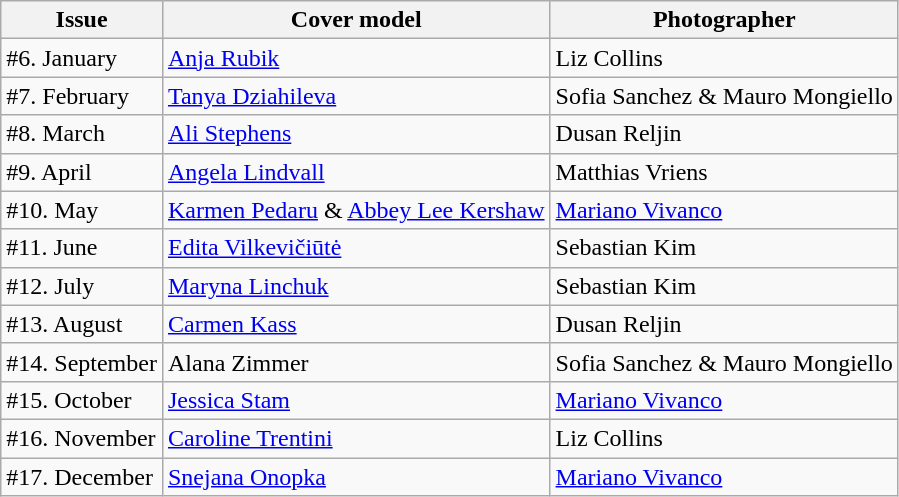<table class="sortable wikitable">
<tr>
<th>Issue</th>
<th>Cover model</th>
<th>Photographer</th>
</tr>
<tr>
<td>#6. January</td>
<td><a href='#'>Anja Rubik</a></td>
<td>Liz Collins</td>
</tr>
<tr>
<td>#7. February</td>
<td><a href='#'>Tanya Dziahileva</a></td>
<td>Sofia Sanchez & Mauro Mongiello</td>
</tr>
<tr>
<td>#8. March</td>
<td><a href='#'>Ali Stephens</a></td>
<td>Dusan Reljin</td>
</tr>
<tr>
<td>#9. April</td>
<td><a href='#'>Angela Lindvall</a></td>
<td>Matthias Vriens</td>
</tr>
<tr>
<td>#10. May</td>
<td><a href='#'>Karmen Pedaru</a> & <a href='#'>Abbey Lee Kershaw</a></td>
<td><a href='#'>Mariano Vivanco</a></td>
</tr>
<tr>
<td>#11. June</td>
<td><a href='#'>Edita Vilkevičiūtė</a></td>
<td>Sebastian Kim</td>
</tr>
<tr>
<td>#12. July</td>
<td><a href='#'>Maryna Linchuk</a></td>
<td>Sebastian Kim</td>
</tr>
<tr>
<td>#13. August</td>
<td><a href='#'>Carmen Kass</a></td>
<td>Dusan Reljin</td>
</tr>
<tr>
<td>#14. September</td>
<td>Alana Zimmer</td>
<td>Sofia Sanchez & Mauro Mongiello</td>
</tr>
<tr>
<td>#15. October</td>
<td><a href='#'>Jessica Stam</a></td>
<td><a href='#'>Mariano Vivanco</a></td>
</tr>
<tr>
<td>#16. November</td>
<td><a href='#'>Caroline Trentini</a></td>
<td>Liz Collins</td>
</tr>
<tr>
<td>#17. December</td>
<td><a href='#'>Snejana Onopka</a></td>
<td><a href='#'>Mariano Vivanco</a></td>
</tr>
</table>
